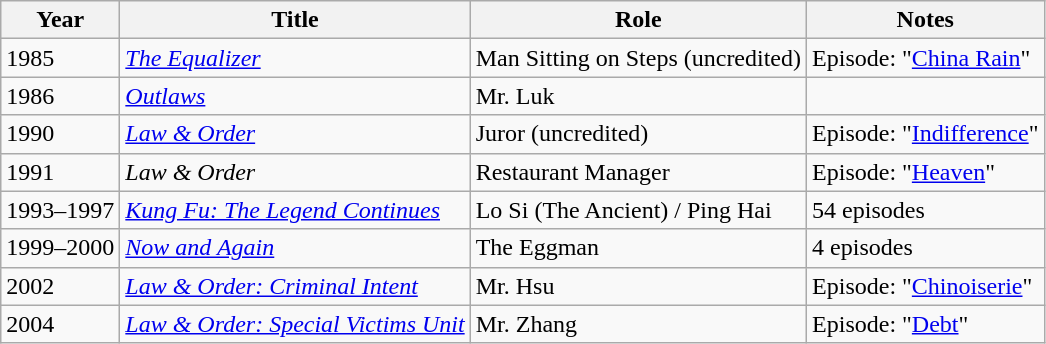<table class="wikitable sortable">
<tr>
<th>Year</th>
<th>Title</th>
<th>Role</th>
<th>Notes</th>
</tr>
<tr>
<td>1985</td>
<td><em><a href='#'>The Equalizer</a></em></td>
<td>Man Sitting on Steps (uncredited)</td>
<td>Episode: "<a href='#'>China Rain</a>"</td>
</tr>
<tr>
<td>1986</td>
<td><em><a href='#'>Outlaws</a></em></td>
<td>Mr. Luk</td>
<td></td>
</tr>
<tr>
<td>1990</td>
<td><em><a href='#'>Law & Order</a></em></td>
<td>Juror (uncredited)</td>
<td>Episode: "<a href='#'>Indifference</a>"</td>
</tr>
<tr>
<td>1991</td>
<td><em>Law & Order</em></td>
<td>Restaurant Manager</td>
<td>Episode: "<a href='#'>Heaven</a>"</td>
</tr>
<tr>
<td>1993–1997</td>
<td><em><a href='#'>Kung Fu: The Legend Continues</a></em></td>
<td>Lo Si (The Ancient) / Ping Hai</td>
<td>54 episodes</td>
</tr>
<tr>
<td>1999–2000</td>
<td><em><a href='#'>Now and Again</a></em></td>
<td>The Eggman</td>
<td>4 episodes</td>
</tr>
<tr>
<td>2002</td>
<td><em><a href='#'>Law & Order: Criminal Intent</a></em></td>
<td>Mr. Hsu</td>
<td>Episode: "<a href='#'>Chinoiserie</a>"</td>
</tr>
<tr>
<td>2004</td>
<td><em><a href='#'>Law & Order: Special Victims Unit</a></em></td>
<td>Mr. Zhang</td>
<td>Episode: "<a href='#'>Debt</a>"</td>
</tr>
</table>
